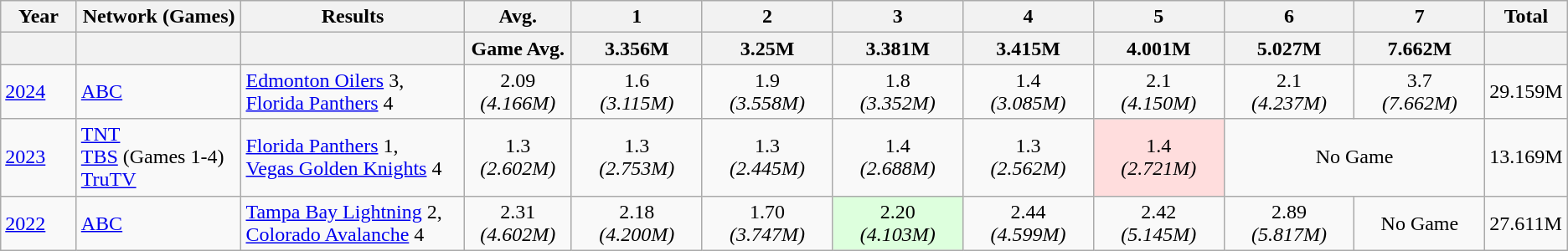<table class="wikitable sortable">
<tr>
<th width="55">Year</th>
<th width="130">Network (Games)</th>
<th width="180">Results</th>
<th width="80">Avg.</th>
<th width="100">1</th>
<th width="100">2</th>
<th width="100">3</th>
<th width="100">4</th>
<th width="100">5</th>
<th width="100">6</th>
<th width="100">7</th>
<th>Total</th>
</tr>
<tr>
<th></th>
<th></th>
<th></th>
<th>Game Avg.</th>
<th>3.356M</th>
<th>3.25M</th>
<th>3.381M</th>
<th>3.415M</th>
<th>4.001M</th>
<th>5.027M</th>
<th>7.662M</th>
<th></th>
</tr>
<tr>
<td><a href='#'>2024</a></td>
<td><a href='#'>ABC</a></td>
<td><a href='#'>Edmonton Oilers</a> 3,<br> <a href='#'>Florida Panthers</a> 4</td>
<td style="background:#F9F9F9;font-weight:normal;text-align:center">2.09 <br> <em>(4.166M)</em></td>
<td style="background:#F9F9F9;font-weight:normal;text-align:center">1.6  <br> <em>(3.115M)</em></td>
<td style="background:#F9F9F9;font-weight:normal;text-align:center">1.9  <br> <em>(3.558M)</em></td>
<td style="background:#F9F9F9;font-weight:normal;text-align:center">1.8  <br> <em>(3.352M)</em></td>
<td style="background:#F9F9F9;font-weight:normal;text-align:center">1.4  <br> <em>(3.085M)</em></td>
<td style="background:#F9F9F9;font-weight:normal;text-align:center">2.1  <br> <em>(4.150M)</em></td>
<td style="background:#F9F9F9;font-weight:normal;text-align:center">2.1  <br> <em>(4.237M)</em></td>
<td style="background:#F9F9F9;font-weight:normal;text-align:center">3.7  <br> <em>(7.662M)</em></td>
<td>29.159M</td>
</tr>
<tr>
<td><a href='#'>2023</a></td>
<td><a href='#'>TNT</a><br><a href='#'>TBS</a> (Games 1-4)<br><a href='#'>TruTV</a></td>
<td><a href='#'>Florida Panthers</a> 1,<br> <a href='#'>Vegas Golden Knights</a> 4</td>
<td style="background:#F9F9F9;font-weight:normal;text-align:center">1.3 <br> <em>(2.602M)</em></td>
<td style="background:#F9F9F9;font-weight:normal;text-align:center">1.3 <br> <em>(2.753M)</em></td>
<td style="background:#F9F9F9;font-weight:normal;text-align:center">1.3 <br> <em>(2.445M)</em></td>
<td style="background:#F9F9F9;font-weight:normal;text-align:center">1.4 <br> <em>(2.688M)</em></td>
<td style="background:#F9F9F9;font-weight:normal;text-align:center">1.3 <br> <em>(2.562M)</em></td>
<td style="background:#ffdddd;font-weight:normal;text-align:center">1.4 <br> <em>(2.721M)</em></td>
<td colspan="2" style="background:#F9F9F9;font-weight:normal;text-align:center">No Game</td>
<td>13.169M</td>
</tr>
<tr>
<td><a href='#'>2022</a></td>
<td><a href='#'>ABC</a></td>
<td><a href='#'>Tampa Bay Lightning</a> 2,<br> <a href='#'>Colorado Avalanche</a> 4</td>
<td style="background:#F9F9F9;font-weight:normal;text-align:center">2.31 <br> <em>(4.602M)</em></td>
<td style="background:#F9F9F9;font-weight:normal;text-align:center">2.18 <br> <em>(4.200M)</em></td>
<td style="background:#F9F9F9;font-weight:normal;text-align:center">1.70 <br> <em>(3.747M)</em></td>
<td style="background:#ddffdd;font-weight:normal;text-align:center">2.20 <br> <em>(4.103M)</em></td>
<td style="background:#F9F9F9;font-weight:normal;text-align:center">2.44 <br> <em>(4.599M)</em></td>
<td style="background:#F9F9F9;font-weight:normal;text-align:center">2.42 <br> <em>(5.145M)</em></td>
<td style="background:#F9F9F9;font-weight:normal;text-align:center">2.89 <br> <em>(5.817M)</em></td>
<td style="background:#F9F9F9;font-weight:normal;text-align:center">No Game</td>
<td>27.611M</td>
</tr>
</table>
